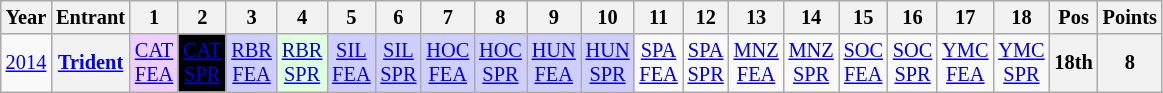<table class="wikitable" style="text-align:center; font-size:85%">
<tr>
<th>Year</th>
<th>Entrant</th>
<th>1</th>
<th>2</th>
<th>3</th>
<th>4</th>
<th>5</th>
<th>6</th>
<th>7</th>
<th>8</th>
<th>9</th>
<th>10</th>
<th>11</th>
<th>12</th>
<th>13</th>
<th>14</th>
<th>15</th>
<th>16</th>
<th>17</th>
<th>18</th>
<th>Pos</th>
<th>Points</th>
</tr>
<tr>
<td><a href='#'>2014</a></td>
<th><a href='#'>Trident</a></th>
<td style="background:#EFCFFF;"><a href='#'>CAT<br>FEA</a><br></td>
<td style="background:#000000; color:white"><a href='#'><span>CAT<br>SPR</span></a><br></td>
<td style="background:#CFCFFF;"><a href='#'>RBR<br>FEA</a><br></td>
<td style="background:#DFFFDF;"><a href='#'>RBR<br>SPR</a><br></td>
<td style="background:#CFCFFF;"><a href='#'>SIL<br>FEA</a><br></td>
<td style="background:#CFCFFF;"><a href='#'>SIL<br>SPR</a><br></td>
<td style="background:#CFCFFF;"><a href='#'>HOC<br>FEA</a><br></td>
<td style="background:#CFCFFF;"><a href='#'>HOC<br>SPR</a><br></td>
<td style="background:#CFCFFF;"><a href='#'>HUN<br>FEA</a><br></td>
<td style="background:#CFCFFF;"><a href='#'>HUN<br>SPR</a><br></td>
<td><a href='#'>SPA<br>FEA</a></td>
<td><a href='#'>SPA<br>SPR</a></td>
<td><a href='#'>MNZ<br>FEA</a></td>
<td><a href='#'>MNZ<br>SPR</a></td>
<td><a href='#'>SOC<br>FEA</a></td>
<td><a href='#'>SOC<br>SPR</a></td>
<td><a href='#'>YMC<br>FEA</a></td>
<td><a href='#'>YMC<br>SPR</a></td>
<th>18th</th>
<th>8</th>
</tr>
</table>
